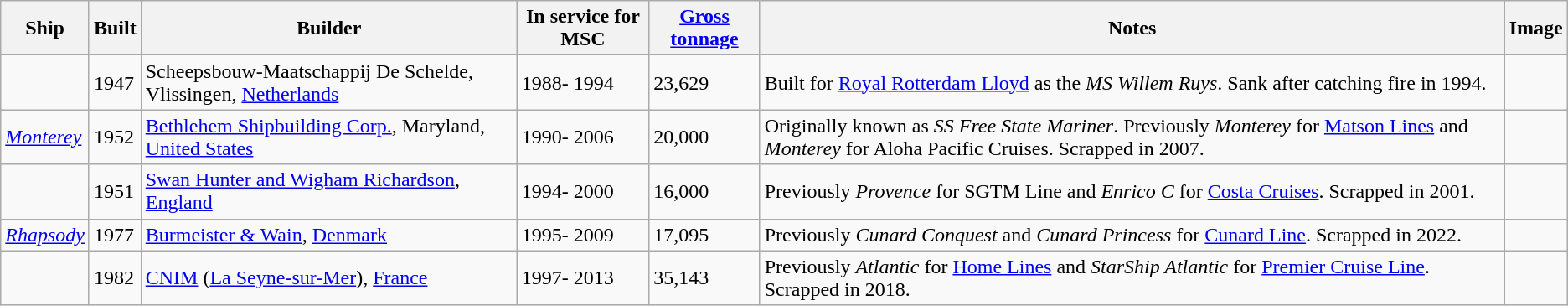<table class="wikitable sortable">
<tr>
<th>Ship</th>
<th>Built</th>
<th>Builder</th>
<th>In service for MSC</th>
<th><a href='#'>Gross tonnage</a></th>
<th>Notes</th>
<th>Image</th>
</tr>
<tr>
<td></td>
<td>1947</td>
<td>Scheepsbouw-Maatschappij De Schelde, Vlissingen, <a href='#'>Netherlands</a></td>
<td>1988- 1994</td>
<td>23,629</td>
<td align="Left">Built for <a href='#'>Royal Rotterdam Lloyd</a> as the <em>MS Willem Ruys</em>. Sank after catching fire in 1994.</td>
<td></td>
</tr>
<tr>
<td><a href='#'><em>Monterey</em></a></td>
<td>1952</td>
<td><a href='#'>Bethlehem Shipbuilding Corp.</a>, Maryland, <a href='#'>United States</a></td>
<td>1990- 2006</td>
<td>20,000</td>
<td align="Left">Originally known as <em>SS Free State Mariner</em>. Previously <em>Monterey</em> for <a href='#'>Matson Lines</a> and <em>Monterey</em> for Aloha Pacific Cruises. Scrapped in 2007.</td>
<td></td>
</tr>
<tr>
<td></td>
<td>1951</td>
<td><a href='#'>Swan Hunter and Wigham Richardson</a>, <a href='#'>England</a></td>
<td>1994- 2000</td>
<td>16,000</td>
<td align="Left">Previously <em>Provence</em> for SGTM Line and <em>Enrico C </em>for <a href='#'>Costa Cruises</a>. Scrapped in 2001.</td>
<td></td>
</tr>
<tr>
<td><a href='#'><em>Rhapsody</em></a></td>
<td>1977</td>
<td><a href='#'>Burmeister & Wain</a>, <a href='#'>Denmark</a></td>
<td>1995- 2009</td>
<td>17,095</td>
<td align="Left">Previously <em>Cunard Conquest</em> and <em>Cunard Princess</em> for <a href='#'>Cunard Line</a>. Scrapped in 2022.</td>
<td></td>
</tr>
<tr>
<td></td>
<td>1982</td>
<td><a href='#'>CNIM</a> (<a href='#'>La Seyne-sur-Mer</a>), <a href='#'>France</a></td>
<td>1997- 2013</td>
<td>35,143</td>
<td align="Left">Previously <em>Atlantic</em> for <a href='#'>Home Lines</a> and <em>StarShip Atlantic</em> for <a href='#'>Premier Cruise Line</a>. Scrapped in 2018.</td>
<td></td>
</tr>
</table>
